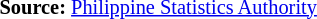<table style="font-size:85%;" '|>
<tr>
<td><br><p>
<strong>Source:</strong> <a href='#'>Philippine Statistics Authority</a>
</p></td>
</tr>
</table>
